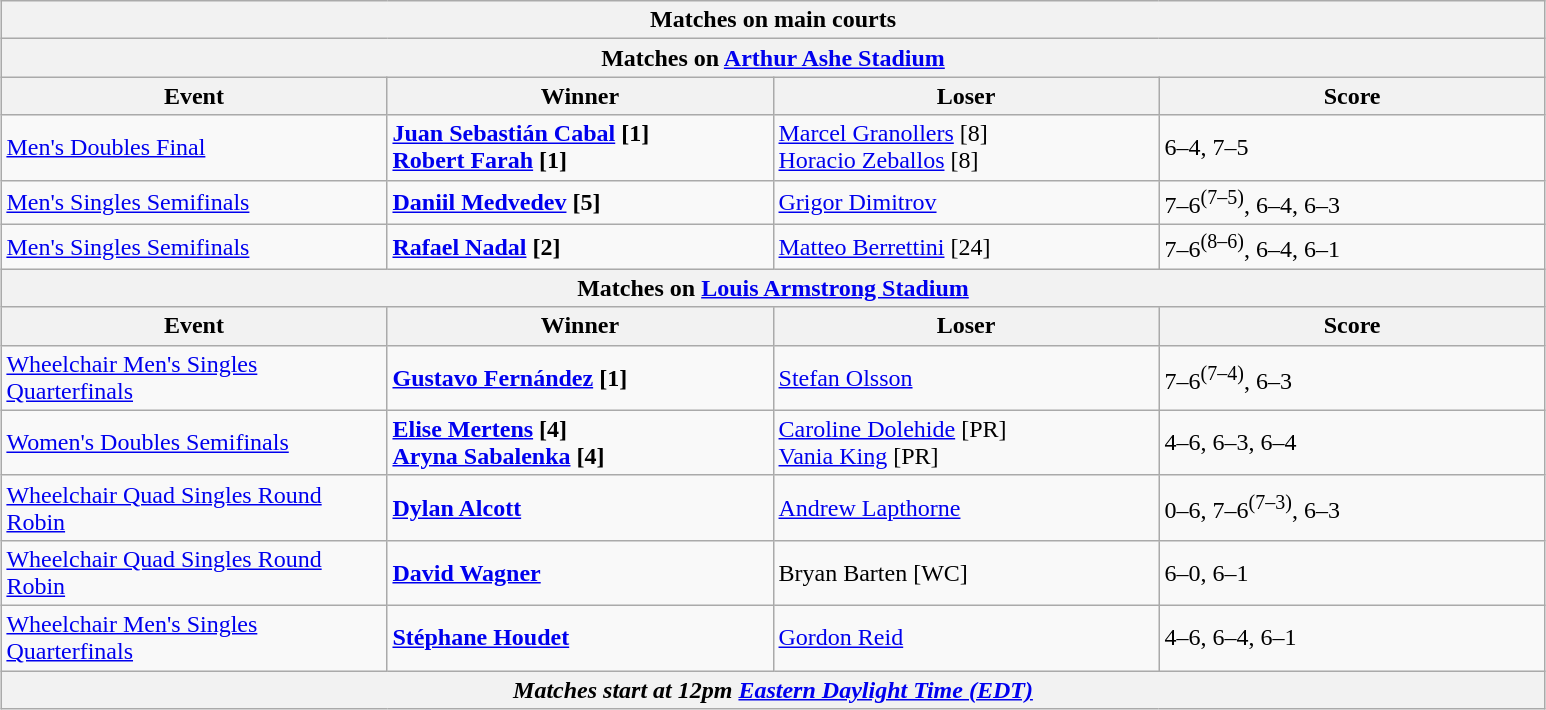<table class="wikitable" style="margin:auto;">
<tr>
<th colspan="4" style="white-space:nowrap;">Matches on main courts</th>
</tr>
<tr>
<th colspan="4"><strong>Matches on <a href='#'>Arthur Ashe Stadium</a></strong></th>
</tr>
<tr>
<th width=250>Event</th>
<th width=250>Winner</th>
<th width=250>Loser</th>
<th width=250>Score</th>
</tr>
<tr>
<td><a href='#'>Men's Doubles Final</a></td>
<td><strong> <a href='#'>Juan Sebastián Cabal</a> [1] <br>  <a href='#'>Robert Farah</a> [1]</strong></td>
<td> <a href='#'>Marcel Granollers</a> [8] <br>  <a href='#'>Horacio Zeballos</a> [8]</td>
<td>6–4, 7–5</td>
</tr>
<tr>
<td><a href='#'>Men's Singles Semifinals</a></td>
<td> <strong><a href='#'>Daniil Medvedev</a> [5]</strong></td>
<td> <a href='#'>Grigor Dimitrov</a></td>
<td>7–6<sup>(7–5)</sup>, 6–4, 6–3</td>
</tr>
<tr>
<td><a href='#'>Men's Singles Semifinals</a></td>
<td> <strong><a href='#'>Rafael Nadal</a> [2]</strong></td>
<td> <a href='#'>Matteo Berrettini</a> [24]</td>
<td>7–6<sup>(8–6)</sup>, 6–4, 6–1</td>
</tr>
<tr>
<th colspan="4"><strong>Matches on <a href='#'>Louis Armstrong Stadium</a></strong></th>
</tr>
<tr>
<th width=250>Event</th>
<th width=250>Winner</th>
<th width=250>Loser</th>
<th width=250>Score</th>
</tr>
<tr>
<td><a href='#'>Wheelchair Men's Singles Quarterfinals</a></td>
<td> <strong><a href='#'>Gustavo Fernández</a> [1]</strong></td>
<td> <a href='#'>Stefan Olsson</a></td>
<td>7–6<sup>(7–4)</sup>, 6–3</td>
</tr>
<tr>
<td><a href='#'>Women's Doubles Semifinals</a></td>
<td> <strong><a href='#'>Elise Mertens</a> [4]</strong> <br>  <strong><a href='#'>Aryna Sabalenka</a> [4]</strong></td>
<td> <a href='#'>Caroline Dolehide</a> [PR] <br>  <a href='#'>Vania King</a> [PR]</td>
<td>4–6, 6–3, 6–4</td>
</tr>
<tr>
<td><a href='#'>Wheelchair Quad Singles Round Robin</a></td>
<td> <strong><a href='#'>Dylan Alcott</a></strong></td>
<td> <a href='#'>Andrew Lapthorne</a></td>
<td>0–6, 7–6<sup>(7–3)</sup>, 6–3</td>
</tr>
<tr>
<td><a href='#'>Wheelchair Quad Singles Round Robin</a></td>
<td> <strong><a href='#'>David Wagner</a></strong></td>
<td> Bryan Barten [WC]</td>
<td>6–0, 6–1</td>
</tr>
<tr>
<td><a href='#'>Wheelchair Men's Singles Quarterfinals</a></td>
<td> <strong><a href='#'>Stéphane Houdet</a></strong></td>
<td> <a href='#'>Gordon Reid</a></td>
<td>4–6, 6–4, 6–1</td>
</tr>
<tr>
<th colspan=4><em>Matches start at 12pm <a href='#'>Eastern Daylight Time (EDT)</a></em></th>
</tr>
</table>
